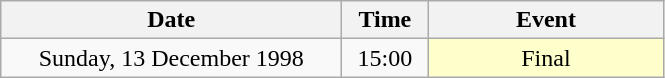<table class = "wikitable" style="text-align:center;">
<tr>
<th width=220>Date</th>
<th width=50>Time</th>
<th width=150>Event</th>
</tr>
<tr>
<td>Sunday, 13 December 1998</td>
<td>15:00</td>
<td bgcolor=ffffcc>Final</td>
</tr>
</table>
